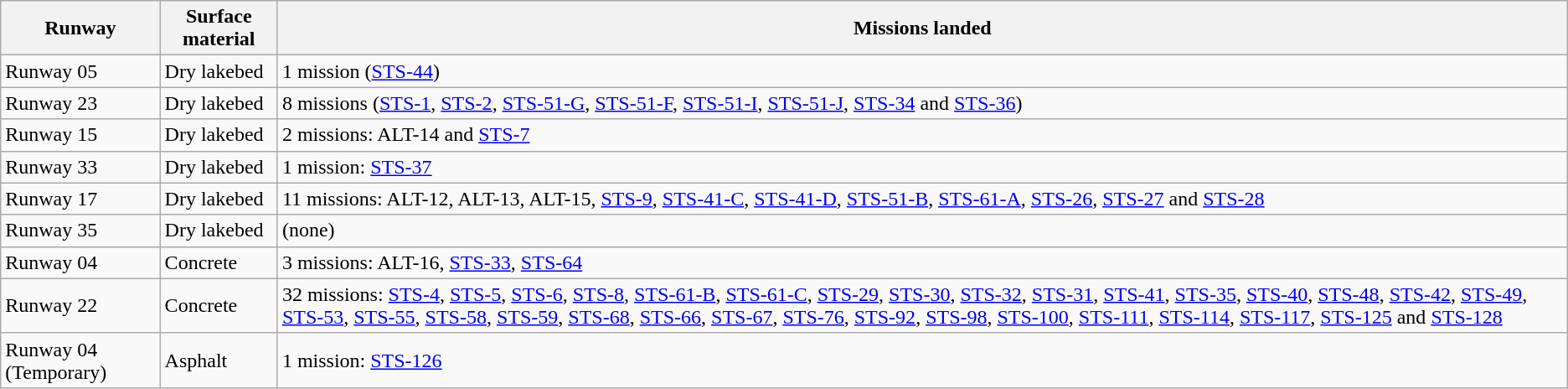<table class="wikitable">
<tr>
<th>Runway</th>
<th>Surface material</th>
<th>Missions landed</th>
</tr>
<tr>
<td>Runway 05</td>
<td>Dry lakebed</td>
<td>1 mission (<a href='#'>STS-44</a>)</td>
</tr>
<tr>
<td>Runway 23</td>
<td>Dry lakebed</td>
<td>8 missions (<a href='#'>STS-1</a>, <a href='#'>STS-2</a>, <a href='#'>STS-51-G</a>, <a href='#'>STS-51-F</a>, <a href='#'>STS-51-I</a>, <a href='#'>STS-51-J</a>, <a href='#'>STS-34</a> and <a href='#'>STS-36</a>)</td>
</tr>
<tr>
<td>Runway 15</td>
<td>Dry lakebed</td>
<td>2 missions: ALT-14 and <a href='#'>STS-7</a></td>
</tr>
<tr>
<td>Runway 33</td>
<td>Dry lakebed</td>
<td>1 mission: <a href='#'>STS-37</a></td>
</tr>
<tr>
<td>Runway 17</td>
<td>Dry lakebed</td>
<td>11 missions: ALT-12, ALT-13, ALT-15, <a href='#'>STS-9</a>, <a href='#'>STS-41-C</a>, <a href='#'>STS-41-D</a>, <a href='#'>STS-51-B</a>, <a href='#'>STS-61-A</a>, <a href='#'>STS-26</a>, <a href='#'>STS-27</a> and <a href='#'>STS-28</a></td>
</tr>
<tr>
<td>Runway 35</td>
<td>Dry lakebed</td>
<td>(none)</td>
</tr>
<tr>
<td>Runway 04</td>
<td>Concrete</td>
<td>3 missions: ALT-16, <a href='#'>STS-33</a>, <a href='#'>STS-64</a></td>
</tr>
<tr>
<td>Runway 22</td>
<td>Concrete</td>
<td>32 missions: <a href='#'>STS-4</a>, <a href='#'>STS-5</a>, <a href='#'>STS-6</a>, <a href='#'>STS-8</a>, <a href='#'>STS-61-B</a>, <a href='#'>STS-61-C</a>, <a href='#'>STS-29</a>, <a href='#'>STS-30</a>, <a href='#'>STS-32</a>, <a href='#'>STS-31</a>, <a href='#'>STS-41</a>, <a href='#'>STS-35</a>, <a href='#'>STS-40</a>, <a href='#'>STS-48</a>, <a href='#'>STS-42</a>, <a href='#'>STS-49</a>, <a href='#'>STS-53</a>, <a href='#'>STS-55</a>, <a href='#'>STS-58</a>, <a href='#'>STS-59</a>, <a href='#'>STS-68</a>, <a href='#'>STS-66</a>, <a href='#'>STS-67</a>, <a href='#'>STS-76</a>, <a href='#'>STS-92</a>, <a href='#'>STS-98</a>, <a href='#'>STS-100</a>, <a href='#'>STS-111</a>, <a href='#'>STS-114</a>, <a href='#'>STS-117</a>, <a href='#'>STS-125</a> and <a href='#'>STS-128</a></td>
</tr>
<tr>
<td>Runway 04 (Temporary)</td>
<td>Asphalt</td>
<td>1 mission: <a href='#'>STS-126</a></td>
</tr>
</table>
